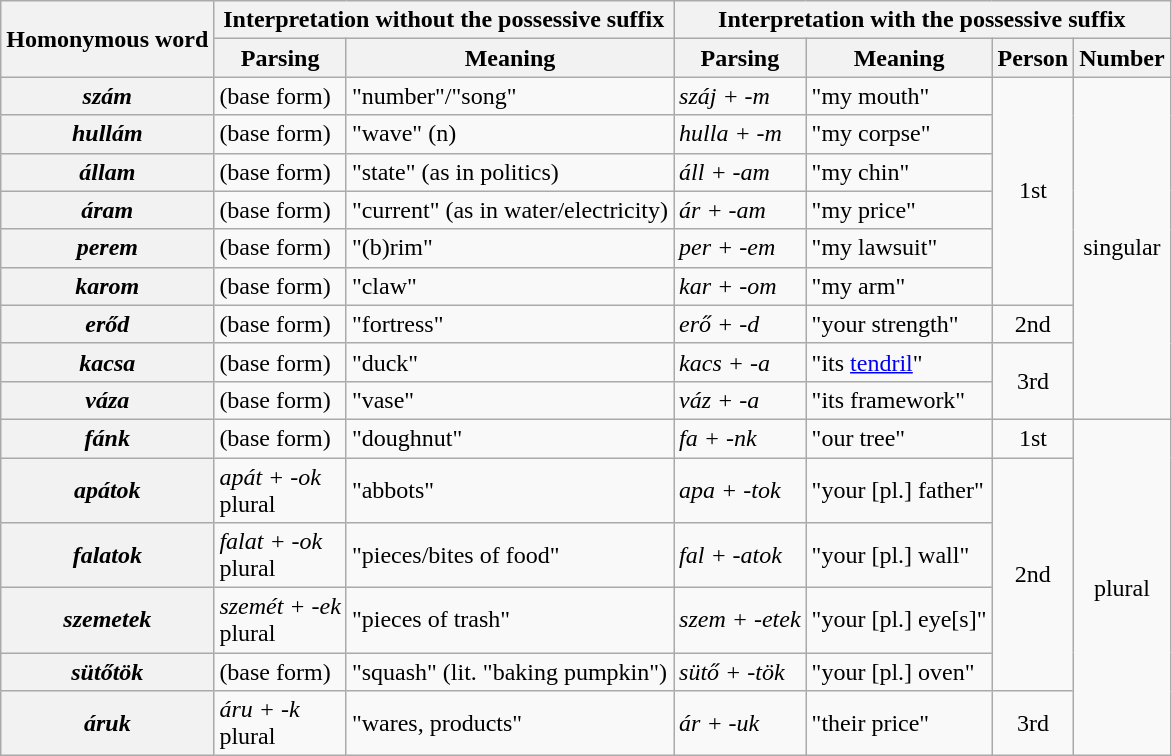<table class="wikitable" align=center>
<tr>
<th rowspan=2>Homonymous word</th>
<th colspan=2>Interpretation without the possessive suffix</th>
<th colspan=4>Interpretation with the possessive suffix</th>
</tr>
<tr>
<th>Parsing</th>
<th>Meaning</th>
<th>Parsing</th>
<th>Meaning</th>
<th>Person</th>
<th>Number</th>
</tr>
<tr>
<th><em>szám</em></th>
<td>(base form)</td>
<td>"number"/"song"</td>
<td><em>száj + ‑m</em></td>
<td>"my mouth"</td>
<td align=center rowspan=6>1st</td>
<td rowspan=9 align=center>singular</td>
</tr>
<tr>
<th><em>hullám</em></th>
<td>(base form)</td>
<td>"wave" (n)</td>
<td><em>hulla + ‑m</em></td>
<td>"my corpse"</td>
</tr>
<tr>
<th><em>állam</em></th>
<td>(base form)</td>
<td>"state" (as in politics)</td>
<td><em>áll + ‑am</em></td>
<td>"my chin"</td>
</tr>
<tr>
<th><em>áram</em></th>
<td>(base form)</td>
<td>"current" (as in water/electricity)</td>
<td><em>ár + ‑am</em></td>
<td>"my price"</td>
</tr>
<tr>
<th><em>perem</em></th>
<td>(base form)</td>
<td>"(b)rim"</td>
<td><em>per + ‑em</em></td>
<td>"my lawsuit"</td>
</tr>
<tr>
<th><em>karom</em></th>
<td>(base form)</td>
<td>"claw"</td>
<td><em>kar + ‑om</em></td>
<td>"my arm"</td>
</tr>
<tr>
<th><em>erőd</em></th>
<td>(base form)</td>
<td>"fortress"</td>
<td><em>erő + ‑d</em></td>
<td>"your strength"</td>
<td align=center>2nd</td>
</tr>
<tr>
<th><em>kacsa</em></th>
<td>(base form)</td>
<td>"duck"</td>
<td><em>kacs + ‑a</em></td>
<td>"its <a href='#'>tendril</a>"</td>
<td align=center rowspan=2>3rd</td>
</tr>
<tr>
<th><em>váza</em></th>
<td>(base form)</td>
<td>"vase"</td>
<td><em>váz + ‑a</em></td>
<td>"its framework"</td>
</tr>
<tr>
<th><em>fánk</em></th>
<td>(base form)</td>
<td>"doughnut"</td>
<td><em>fa + ‑nk</em></td>
<td>"our tree"</td>
<td align=center>1st</td>
<td rowspan=6 align=center>plural</td>
</tr>
<tr>
<th><em>apátok</em></th>
<td><em>apát + ‑ok</em><br>plural</td>
<td>"abbots"</td>
<td><em>apa + ‑tok</em></td>
<td>"your [pl.] father"</td>
<td rowspan=4 align=center>2nd</td>
</tr>
<tr>
<th><em>falatok</em></th>
<td><em>falat + ‑ok</em><br>plural</td>
<td>"pieces/bites of food"</td>
<td><em>fal + ‑atok</em></td>
<td>"your [pl.] wall"</td>
</tr>
<tr>
<th><em>szemetek</em></th>
<td><em>szemét + ‑ek</em><br>plural</td>
<td>"pieces of trash"</td>
<td><em>szem + ‑etek</em></td>
<td>"your [pl.] eye[s]"</td>
</tr>
<tr>
<th><em>sütőtök</em></th>
<td>(base form)</td>
<td>"squash" (lit. "baking pumpkin")</td>
<td><em>sütő + ‑tök</em></td>
<td>"your [pl.] oven"</td>
</tr>
<tr>
<th><em>áruk</em></th>
<td><em>áru + ‑k</em><br>plural</td>
<td>"wares, products"</td>
<td><em>ár + ‑uk</em></td>
<td>"their price"</td>
<td align=center>3rd</td>
</tr>
</table>
